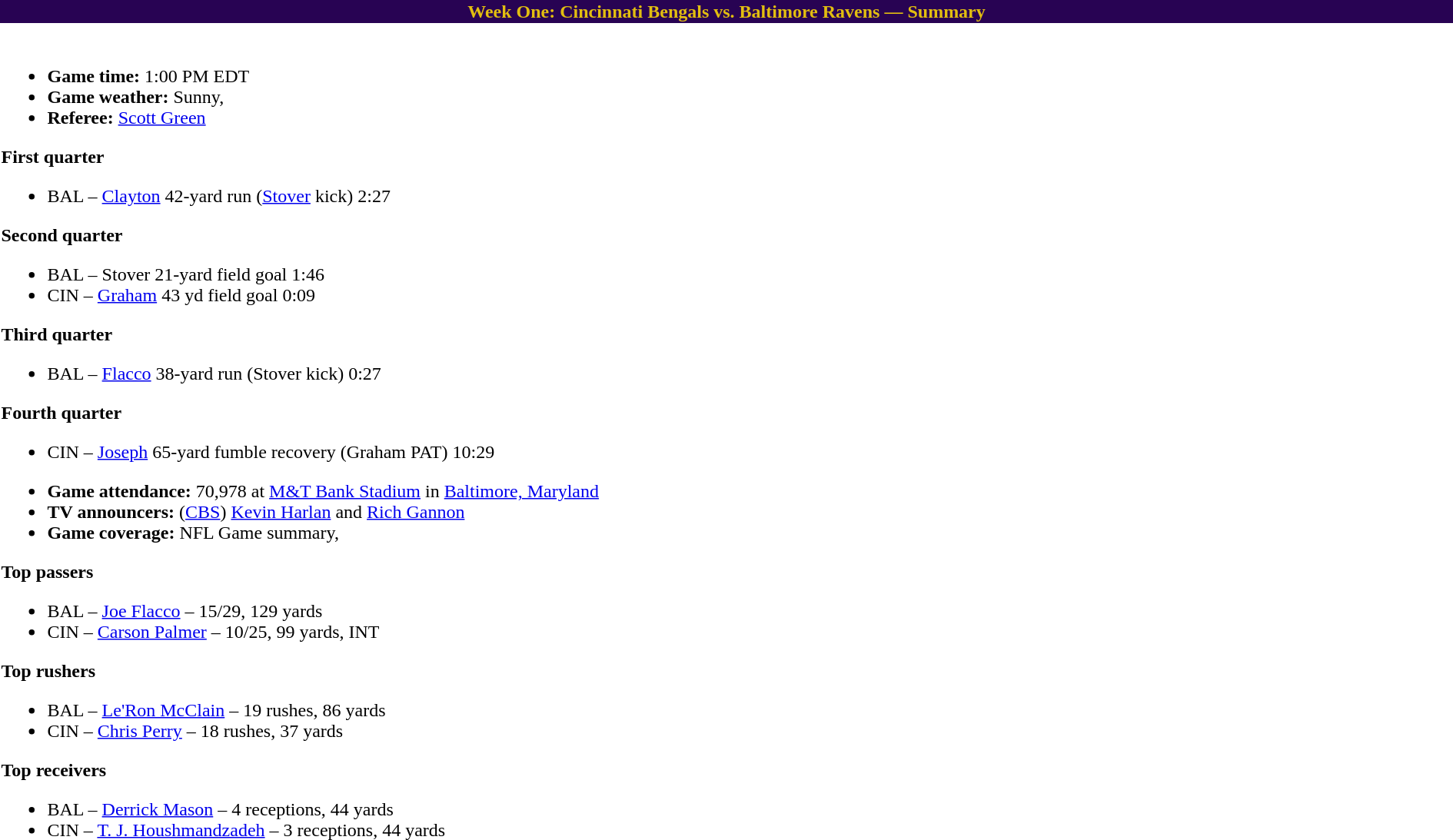<table class="toccolours collapsible collapsed" width=100% align="center">
<tr>
<th style="color:#E2BE10;background:#280353">Week One: Cincinnati Bengals vs. Baltimore Ravens — Summary</th>
</tr>
<tr>
<td><br>
<ul><li><strong>Game time:</strong> 1:00 PM EDT</li><li><strong>Game weather:</strong> Sunny, </li><li><strong>Referee:</strong> <a href='#'>Scott Green</a></li></ul><strong>First quarter</strong><ul><li>BAL – <a href='#'>Clayton</a> 42-yard run (<a href='#'>Stover</a> kick) 2:27</li></ul><strong>Second quarter</strong><ul><li>BAL – Stover 21-yard field goal 1:46</li><li>CIN – <a href='#'>Graham</a> 43 yd field goal 0:09</li></ul><strong>Third quarter</strong><ul><li>BAL – <a href='#'>Flacco</a> 38-yard run (Stover kick) 0:27</li></ul><strong>Fourth quarter</strong><ul><li>CIN – <a href='#'>Joseph</a> 65-yard fumble recovery (Graham PAT) 10:29</li></ul><ul><li><strong>Game attendance:</strong> 70,978 at <a href='#'>M&T Bank Stadium</a> in <a href='#'>Baltimore, Maryland</a></li><li><strong>TV announcers:</strong> (<a href='#'>CBS</a>) <a href='#'>Kevin Harlan</a> and <a href='#'>Rich Gannon</a></li><li><strong>Game coverage:</strong> NFL Game summary, </li></ul><strong>Top passers</strong><ul><li>BAL – <a href='#'>Joe Flacco</a> – 15/29, 129 yards</li><li>CIN – <a href='#'>Carson Palmer</a> – 10/25, 99 yards, INT</li></ul><strong>Top rushers</strong><ul><li>BAL – <a href='#'>Le'Ron McClain</a> – 19 rushes, 86 yards</li><li>CIN – <a href='#'>Chris Perry</a> – 18 rushes, 37 yards</li></ul><strong>Top receivers</strong><ul><li>BAL – <a href='#'>Derrick Mason</a> – 4 receptions, 44 yards</li><li>CIN – <a href='#'>T. J. Houshmandzadeh</a> – 3 receptions, 44 yards</li></ul></td>
</tr>
</table>
